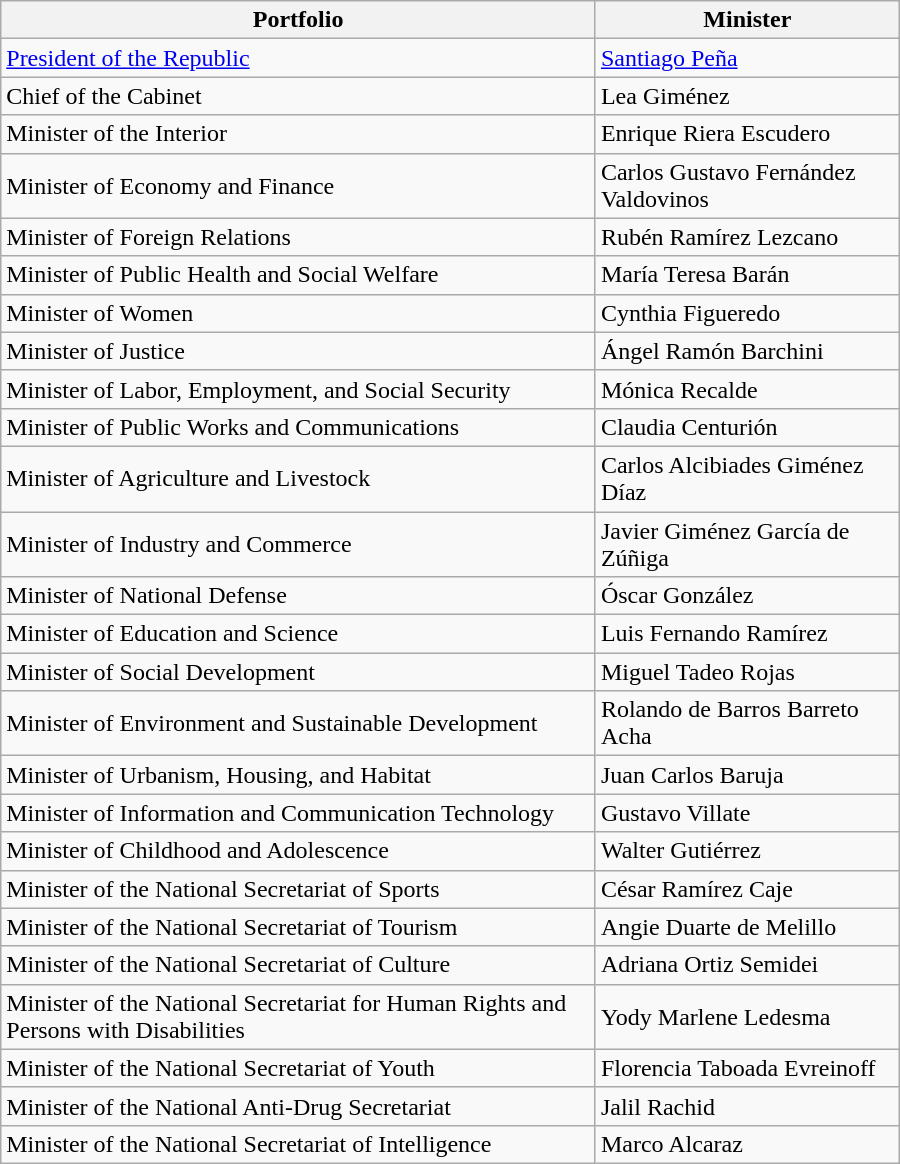<table class="sortable wikitable" style="width: 600px">
<tr>
<th width="400px">Portfolio</th>
<th width="200px">Minister</th>
</tr>
<tr>
<td><a href='#'>President of the Republic</a></td>
<td><a href='#'>Santiago Peña</a></td>
</tr>
<tr>
<td>Chief of the Cabinet</td>
<td>Lea Giménez</td>
</tr>
<tr>
<td>Minister of the Interior</td>
<td>Enrique Riera Escudero</td>
</tr>
<tr>
<td>Minister of Economy and Finance</td>
<td>Carlos Gustavo Fernández Valdovinos</td>
</tr>
<tr>
<td>Minister of Foreign Relations</td>
<td>Rubén Ramírez Lezcano</td>
</tr>
<tr>
<td>Minister of Public Health and Social Welfare</td>
<td>María Teresa Barán</td>
</tr>
<tr>
<td>Minister of Women</td>
<td>Cynthia Figueredo</td>
</tr>
<tr>
<td>Minister of Justice</td>
<td>Ángel Ramón Barchini</td>
</tr>
<tr>
<td>Minister of Labor, Employment, and Social Security</td>
<td>Mónica Recalde</td>
</tr>
<tr>
<td>Minister of Public Works and Communications</td>
<td>Claudia Centurión</td>
</tr>
<tr>
<td>Minister of Agriculture and Livestock</td>
<td>Carlos Alcibiades Giménez Díaz</td>
</tr>
<tr>
<td>Minister of Industry and Commerce</td>
<td>Javier Giménez García de Zúñiga</td>
</tr>
<tr>
<td>Minister of National Defense</td>
<td>Óscar González</td>
</tr>
<tr>
<td>Minister of Education and Science</td>
<td>Luis Fernando Ramírez</td>
</tr>
<tr>
<td>Minister of Social Development</td>
<td>Miguel Tadeo Rojas</td>
</tr>
<tr>
<td>Minister of Environment and Sustainable Development</td>
<td>Rolando de Barros Barreto Acha</td>
</tr>
<tr>
<td>Minister of Urbanism, Housing, and Habitat</td>
<td>Juan Carlos Baruja</td>
</tr>
<tr>
<td>Minister of Information and Communication Technology</td>
<td>Gustavo Villate</td>
</tr>
<tr>
<td>Minister of Childhood and Adolescence</td>
<td>Walter Gutiérrez</td>
</tr>
<tr>
<td>Minister of the National Secretariat of Sports</td>
<td>César Ramírez Caje</td>
</tr>
<tr>
<td>Minister of the National Secretariat of Tourism</td>
<td>Angie Duarte de Melillo</td>
</tr>
<tr>
<td>Minister of the National Secretariat of Culture</td>
<td>Adriana Ortiz Semidei</td>
</tr>
<tr>
<td>Minister of the National Secretariat for Human Rights and Persons with Disabilities</td>
<td>Yody Marlene Ledesma</td>
</tr>
<tr>
<td>Minister of the National Secretariat of Youth</td>
<td>Florencia Taboada Evreinoff</td>
</tr>
<tr>
<td>Minister of the National Anti-Drug Secretariat</td>
<td>Jalil Rachid</td>
</tr>
<tr>
<td>Minister of the National Secretariat of Intelligence</td>
<td>Marco Alcaraz</td>
</tr>
</table>
